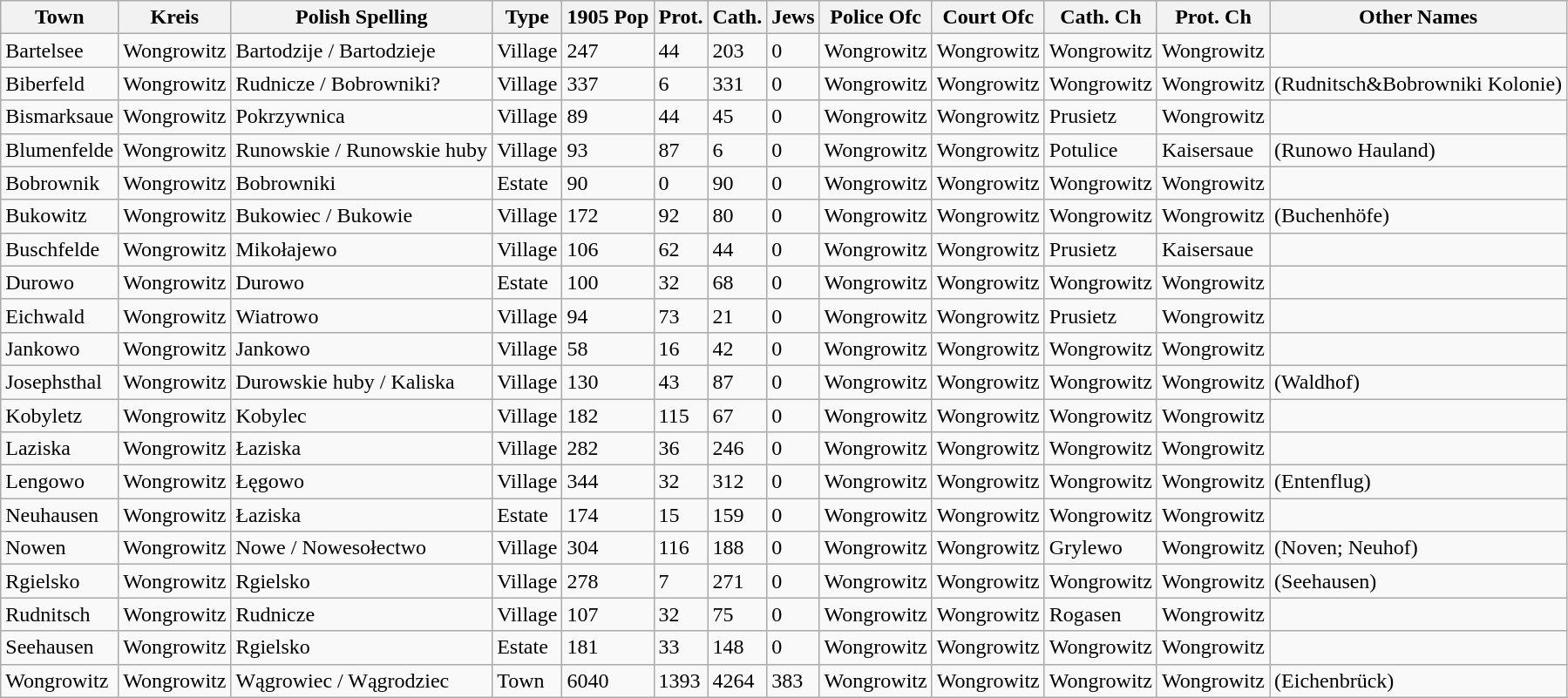<table class="wikitable">
<tr>
<th>Town</th>
<th>Kreis</th>
<th>Polish Spelling</th>
<th>Type</th>
<th>1905 Pop</th>
<th>Prot.</th>
<th>Cath.</th>
<th>Jews</th>
<th>Police Ofc</th>
<th>Court Ofc</th>
<th>Cath. Ch</th>
<th>Prot. Ch</th>
<th>Other Names</th>
</tr>
<tr>
<td>Bartelsee</td>
<td>Wongrowitz</td>
<td>Bartodzije  /  Bartodzieje</td>
<td>Village</td>
<td>247</td>
<td>44</td>
<td>203</td>
<td>0 </td>
<td>Wongrowitz</td>
<td>Wongrowitz</td>
<td>Wongrowitz</td>
<td>Wongrowitz</td>
<td></td>
</tr>
<tr>
<td>Biberfeld</td>
<td>Wongrowitz</td>
<td>Rudnicze / Bobrowniki?</td>
<td>Village</td>
<td>337</td>
<td>6</td>
<td>331</td>
<td>0 </td>
<td>Wongrowitz</td>
<td>Wongrowitz</td>
<td>Wongrowitz</td>
<td>Wongrowitz</td>
<td>(Rudnitsch&Bobrowniki Kolonie)</td>
</tr>
<tr>
<td>Bismarksaue</td>
<td>Wongrowitz</td>
<td>Pokrzywnica</td>
<td>Village</td>
<td>89</td>
<td>44</td>
<td>45</td>
<td>0 </td>
<td>Wongrowitz</td>
<td>Wongrowitz</td>
<td>Prusietz</td>
<td>Wongrowitz</td>
<td></td>
</tr>
<tr>
<td>Blumenfelde</td>
<td>Wongrowitz</td>
<td>Runowskie  /  Runowskie huby</td>
<td>Village</td>
<td>93</td>
<td>87</td>
<td>6</td>
<td>0 </td>
<td>Wongrowitz</td>
<td>Wongrowitz</td>
<td>Potulice</td>
<td>Kaisersaue</td>
<td>(Runowo Hauland)</td>
</tr>
<tr>
<td>Bobrownik</td>
<td>Wongrowitz</td>
<td>Bobrowniki</td>
<td>Estate</td>
<td>90</td>
<td>0</td>
<td>90</td>
<td>0 </td>
<td>Wongrowitz</td>
<td>Wongrowitz</td>
<td>Wongrowitz</td>
<td>Wongrowitz</td>
<td></td>
</tr>
<tr>
<td>Bukowitz</td>
<td>Wongrowitz</td>
<td>Bukowiec  /  Bukowie</td>
<td>Village</td>
<td>172</td>
<td>92</td>
<td>80</td>
<td>0 </td>
<td>Wongrowitz</td>
<td>Wongrowitz</td>
<td>Wongrowitz</td>
<td>Wongrowitz</td>
<td>(Buchenhöfe)</td>
</tr>
<tr>
<td>Buschfelde</td>
<td>Wongrowitz</td>
<td>Mikołajewo</td>
<td>Village</td>
<td>106</td>
<td>62</td>
<td>44</td>
<td>0 </td>
<td>Wongrowitz</td>
<td>Wongrowitz</td>
<td>Prusietz</td>
<td>Kaisersaue</td>
<td></td>
</tr>
<tr>
<td>Durowo</td>
<td>Wongrowitz</td>
<td>Durowo</td>
<td>Estate</td>
<td>100</td>
<td>32</td>
<td>68</td>
<td>0 </td>
<td>Wongrowitz</td>
<td>Wongrowitz</td>
<td>Wongrowitz</td>
<td>Wongrowitz</td>
<td></td>
</tr>
<tr>
<td>Eichwald</td>
<td>Wongrowitz</td>
<td>Wiatrowo</td>
<td>Village</td>
<td>94</td>
<td>73</td>
<td>21</td>
<td>0 </td>
<td>Wongrowitz</td>
<td>Wongrowitz</td>
<td>Prusietz</td>
<td>Wongrowitz</td>
<td></td>
</tr>
<tr>
<td>Jankowo</td>
<td>Wongrowitz</td>
<td>Jankowo</td>
<td>Village</td>
<td>58</td>
<td>16</td>
<td>42</td>
<td>0 </td>
<td>Wongrowitz</td>
<td>Wongrowitz</td>
<td>Wongrowitz</td>
<td>Wongrowitz</td>
<td></td>
</tr>
<tr>
<td>Josephsthal</td>
<td>Wongrowitz</td>
<td>Durowskie huby  /  Kaliska</td>
<td>Village</td>
<td>130</td>
<td>43</td>
<td>87</td>
<td>0 </td>
<td>Wongrowitz</td>
<td>Wongrowitz</td>
<td>Wongrowitz</td>
<td>Wongrowitz</td>
<td>(Waldhof)</td>
</tr>
<tr>
<td>Kobyletz</td>
<td>Wongrowitz</td>
<td>Kobylec</td>
<td>Village</td>
<td>182</td>
<td>115</td>
<td>67</td>
<td>0 </td>
<td>Wongrowitz</td>
<td>Wongrowitz</td>
<td>Wongrowitz</td>
<td>Wongrowitz</td>
<td></td>
</tr>
<tr>
<td>Laziska</td>
<td>Wongrowitz</td>
<td>Łaziska</td>
<td>Village</td>
<td>282</td>
<td>36</td>
<td>246</td>
<td>0 </td>
<td>Wongrowitz</td>
<td>Wongrowitz</td>
<td>Wongrowitz</td>
<td>Wongrowitz</td>
<td></td>
</tr>
<tr>
<td>Lengowo</td>
<td>Wongrowitz</td>
<td>Łęgowo</td>
<td>Village</td>
<td>344</td>
<td>32</td>
<td>312</td>
<td>0 </td>
<td>Wongrowitz</td>
<td>Wongrowitz</td>
<td>Wongrowitz</td>
<td>Wongrowitz</td>
<td>(Entenflug)</td>
</tr>
<tr>
<td>Neuhausen</td>
<td>Wongrowitz</td>
<td>Łaziska</td>
<td>Estate</td>
<td>174</td>
<td>15</td>
<td>159</td>
<td>0 </td>
<td>Wongrowitz</td>
<td>Wongrowitz</td>
<td>Wongrowitz</td>
<td>Wongrowitz</td>
<td></td>
</tr>
<tr>
<td>Nowen</td>
<td>Wongrowitz</td>
<td>Nowe  /  Nowesołectwo</td>
<td>Village</td>
<td>304</td>
<td>116</td>
<td>188</td>
<td>0 </td>
<td>Wongrowitz</td>
<td>Wongrowitz</td>
<td>Grylewo</td>
<td>Wongrowitz</td>
<td>(Noven; Neuhof)</td>
</tr>
<tr>
<td>Rgielsko</td>
<td>Wongrowitz</td>
<td>Rgielsko</td>
<td>Village</td>
<td>278</td>
<td>7</td>
<td>271</td>
<td>0 </td>
<td>Wongrowitz</td>
<td>Wongrowitz</td>
<td>Wongrowitz</td>
<td>Wongrowitz</td>
<td>(Seehausen)</td>
</tr>
<tr>
<td>Rudnitsch</td>
<td>Wongrowitz</td>
<td>Rudnicze</td>
<td>Village</td>
<td>107</td>
<td>32</td>
<td>75</td>
<td>0 </td>
<td>Wongrowitz</td>
<td>Wongrowitz</td>
<td>Rogasen</td>
<td>Wongrowitz</td>
<td></td>
</tr>
<tr>
<td>Seehausen</td>
<td>Wongrowitz</td>
<td>Rgielsko</td>
<td>Estate</td>
<td>181</td>
<td>33</td>
<td>148</td>
<td>0 </td>
<td>Wongrowitz</td>
<td>Wongrowitz</td>
<td>Wongrowitz</td>
<td>Wongrowitz</td>
<td></td>
</tr>
<tr>
<td>Wongrowitz</td>
<td>Wongrowitz</td>
<td>Wągrowiec  /  Wągrodziec</td>
<td>Town</td>
<td>6040</td>
<td>1393</td>
<td>4264</td>
<td>383 </td>
<td>Wongrowitz</td>
<td>Wongrowitz</td>
<td>Wongrowitz</td>
<td>Wongrowitz</td>
<td>(Eichenbrück)</td>
</tr>
</table>
